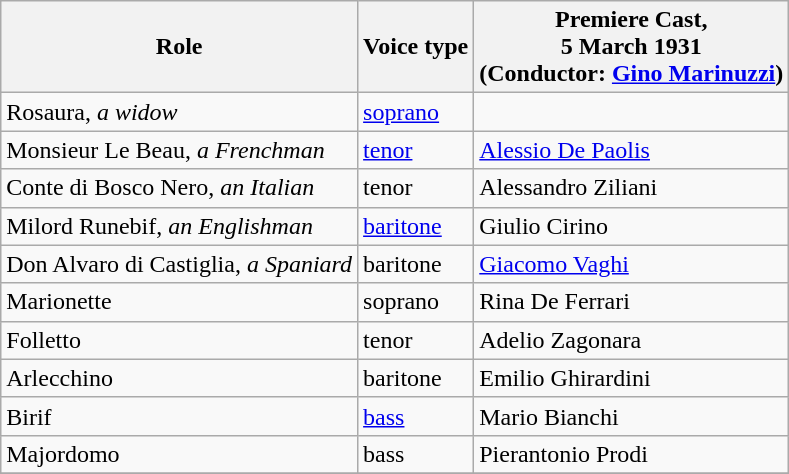<table class="wikitable">
<tr>
<th>Role</th>
<th>Voice type</th>
<th>Premiere Cast, <br>5 March 1931<br>(Conductor: <a href='#'>Gino Marinuzzi</a>)</th>
</tr>
<tr>
<td>Rosaura, <em>a widow</em></td>
<td><a href='#'>soprano</a></td>
<td></td>
</tr>
<tr>
<td>Monsieur Le Beau, <em>a Frenchman</em></td>
<td><a href='#'>tenor</a></td>
<td><a href='#'>Alessio De Paolis</a></td>
</tr>
<tr>
<td>Conte di Bosco Nero, <em>an Italian</em></td>
<td>tenor</td>
<td>Alessandro Ziliani</td>
</tr>
<tr>
<td>Milord Runebif, <em>an Englishman</em></td>
<td><a href='#'>baritone</a></td>
<td>Giulio Cirino</td>
</tr>
<tr>
<td>Don Alvaro di Castiglia, <em>a Spaniard</em></td>
<td>baritone</td>
<td><a href='#'>Giacomo Vaghi</a></td>
</tr>
<tr>
<td>Marionette</td>
<td>soprano</td>
<td>Rina De Ferrari</td>
</tr>
<tr>
<td>Folletto</td>
<td>tenor</td>
<td>Adelio Zagonara</td>
</tr>
<tr>
<td>Arlecchino</td>
<td>baritone</td>
<td>Emilio Ghirardini</td>
</tr>
<tr>
<td>Birif</td>
<td><a href='#'>bass</a></td>
<td>Mario Bianchi</td>
</tr>
<tr>
<td>Majordomo</td>
<td>bass</td>
<td>Pierantonio Prodi</td>
</tr>
<tr>
</tr>
</table>
